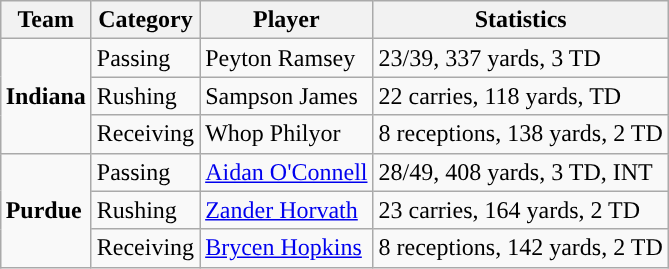<table class="wikitable" style="float: right;">
<tr>
<th>Team</th>
<th>Category</th>
<th>Player</th>
<th>Statistics</th>
</tr>
<tr>
<td rowspan=3><strong>Indiana</strong></td>
<td>Passing</td>
<td>Peyton Ramsey</td>
<td>23/39, 337 yards, 3 TD</td>
</tr>
<tr>
<td>Rushing</td>
<td>Sampson James</td>
<td>22 carries, 118 yards, TD</td>
</tr>
<tr>
<td>Receiving</td>
<td>Whop Philyor</td>
<td>8 receptions, 138 yards, 2 TD</td>
</tr>
<tr>
<td rowspan=3><strong>Purdue</strong></td>
<td>Passing</td>
<td><a href='#'>Aidan O'Connell</a></td>
<td>28/49, 408 yards, 3 TD, INT</td>
</tr>
<tr>
<td>Rushing</td>
<td><a href='#'>Zander Horvath</a></td>
<td>23 carries, 164 yards, 2 TD</td>
</tr>
<tr>
<td>Receiving</td>
<td><a href='#'>Brycen Hopkins</a></td>
<td>8 receptions, 142 yards, 2 TD</td>
</tr>
</table>
